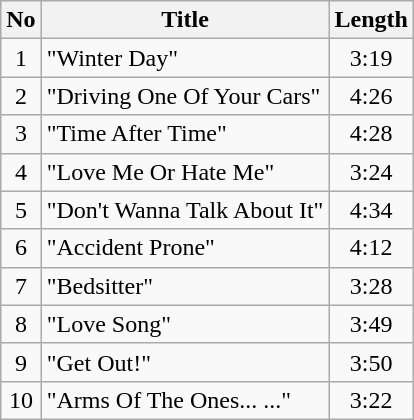<table class="wikitable">
<tr>
<th>No</th>
<th>Title</th>
<th>Length</th>
</tr>
<tr>
<td align="center">1</td>
<td align="centre">"Winter Day"</td>
<td align="center">3:19</td>
</tr>
<tr>
<td align="center">2</td>
<td align="centre">"Driving One Of Your Cars"</td>
<td align="center">4:26</td>
</tr>
<tr>
<td align="center">3</td>
<td align="centre">"Time After Time"</td>
<td align="center">4:28</td>
</tr>
<tr>
<td align="center">4</td>
<td align="centre">"Love Me Or Hate Me"</td>
<td align="center">3:24</td>
</tr>
<tr>
<td align="center">5</td>
<td align="centre">"Don't Wanna Talk About It"</td>
<td align="center">4:34</td>
</tr>
<tr>
<td align="center">6</td>
<td align="centre">"Accident Prone"</td>
<td align="center">4:12</td>
</tr>
<tr>
<td align="center">7</td>
<td align="centre">"Bedsitter"</td>
<td align="center">3:28</td>
</tr>
<tr>
<td align="center">8</td>
<td align="centre">"Love Song"</td>
<td align="center">3:49</td>
</tr>
<tr>
<td align="center">9</td>
<td align="centre">"Get Out!"</td>
<td align="center">3:50</td>
</tr>
<tr>
<td align="center">10</td>
<td align="centre">"Arms Of The Ones... ..."</td>
<td align="center">3:22</td>
</tr>
</table>
